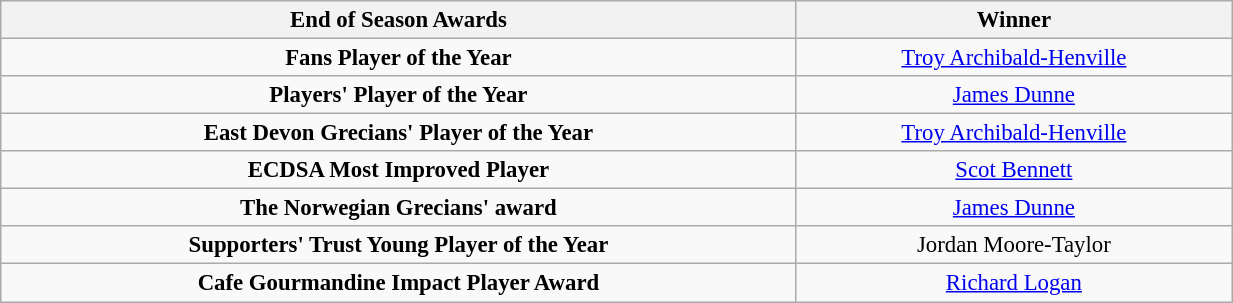<table class="wikitable" style="text-align:center; font-size:95%;width:65%; text-align:left">
<tr>
<th><strong>End of Season Awards</strong></th>
<th><strong>Winner</strong></th>
</tr>
<tr --->
<td align="center"><strong>Fans Player of the Year</strong></td>
<td align="center"><a href='#'>Troy Archibald-Henville</a></td>
</tr>
<tr --->
<td align="center"><strong>Players' Player of the Year</strong></td>
<td align="center"><a href='#'>James Dunne</a></td>
</tr>
<tr --->
<td align="center"><strong>East Devon Grecians' Player of the Year</strong></td>
<td align="center"><a href='#'>Troy Archibald-Henville</a></td>
</tr>
<tr --->
<td align="center"><strong>ECDSA Most Improved Player</strong></td>
<td align="center"><a href='#'>Scot Bennett</a></td>
</tr>
<tr --->
<td align="center"><strong>The Norwegian Grecians' award</strong></td>
<td align="center"><a href='#'>James Dunne</a></td>
</tr>
<tr --->
<td align="center"><strong>Supporters' Trust Young Player of the Year</strong></td>
<td align="center">Jordan Moore-Taylor</td>
</tr>
<tr --->
<td align="center"><strong>Cafe Gourmandine Impact Player Award</strong></td>
<td align="center"><a href='#'>Richard Logan</a></td>
</tr>
</table>
